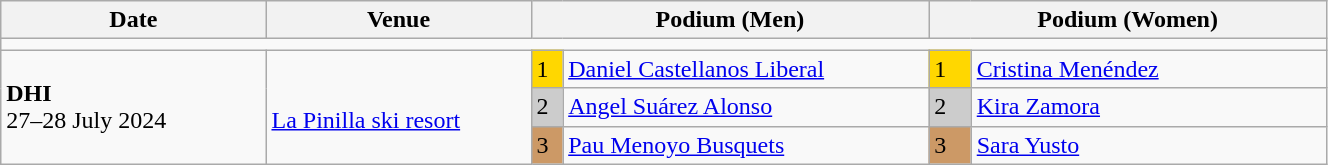<table class="wikitable" width=70%>
<tr>
<th>Date</th>
<th width=20%>Venue</th>
<th colspan=2 width=30%>Podium (Men)</th>
<th colspan=2 width=30%>Podium (Women)</th>
</tr>
<tr>
<td colspan=6></td>
</tr>
<tr>
<td rowspan=3><strong>DHI</strong> <br> 27–28 July 2024</td>
<td rowspan=3><br><a href='#'>La Pinilla ski resort</a></td>
<td bgcolor=FFD700>1</td>
<td><a href='#'>Daniel Castellanos Liberal</a></td>
<td bgcolor=FFD700>1</td>
<td><a href='#'>Cristina Menéndez</a></td>
</tr>
<tr>
<td bgcolor=CCCCCC>2</td>
<td><a href='#'>Angel Suárez Alonso</a></td>
<td bgcolor=CCCCCC>2</td>
<td><a href='#'>Kira Zamora</a></td>
</tr>
<tr>
<td bgcolor=CC9966>3</td>
<td><a href='#'>Pau Menoyo Busquets</a></td>
<td bgcolor=CC9966>3</td>
<td><a href='#'>Sara Yusto</a></td>
</tr>
</table>
